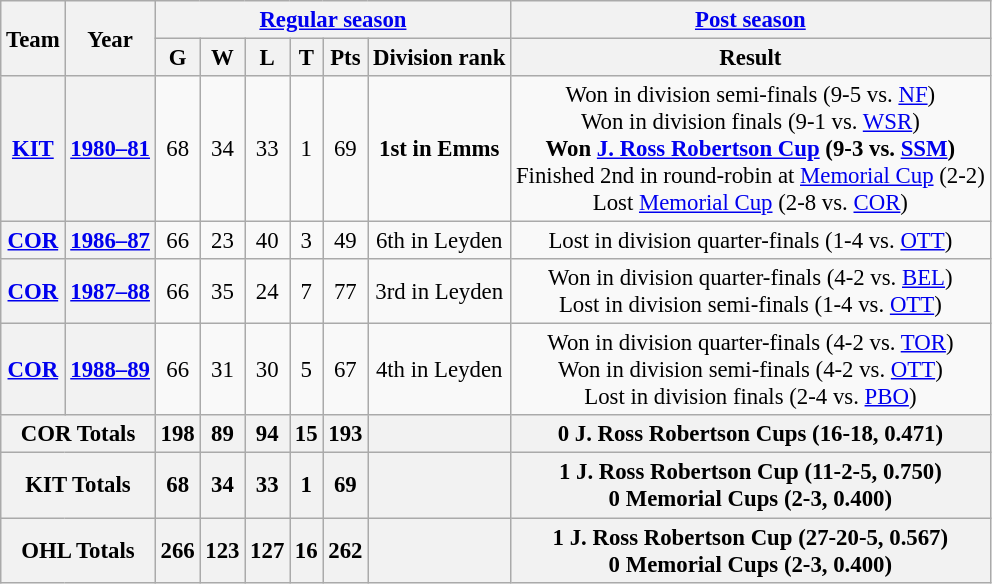<table class="wikitable" style="font-size: 95%; text-align:center;">
<tr>
<th rowspan="2">Team</th>
<th rowspan="2">Year</th>
<th colspan="6"><a href='#'>Regular season</a></th>
<th colspan="1"><a href='#'>Post season</a></th>
</tr>
<tr>
<th>G</th>
<th>W</th>
<th>L</th>
<th>T</th>
<th>Pts</th>
<th>Division rank</th>
<th>Result</th>
</tr>
<tr>
<th><a href='#'>KIT</a></th>
<th><a href='#'>1980–81</a></th>
<td>68</td>
<td>34</td>
<td>33</td>
<td>1</td>
<td>69</td>
<td><strong>1st in Emms</strong></td>
<td>Won in division semi-finals (9-5 vs. <a href='#'>NF</a>) <br> Won in division finals (9-1 vs. <a href='#'>WSR</a>) <br> <strong>Won <a href='#'>J. Ross Robertson Cup</a> (9-3 vs. <a href='#'>SSM</a>)</strong> <br> Finished 2nd in round-robin at <a href='#'>Memorial Cup</a> (2-2) <br> Lost <a href='#'>Memorial Cup</a> (2-8 vs. <a href='#'>COR</a>)</td>
</tr>
<tr>
<th><a href='#'>COR</a></th>
<th><a href='#'>1986–87</a></th>
<td>66</td>
<td>23</td>
<td>40</td>
<td>3</td>
<td>49</td>
<td>6th in Leyden</td>
<td>Lost in division quarter-finals (1-4 vs. <a href='#'>OTT</a>)</td>
</tr>
<tr>
<th><a href='#'>COR</a></th>
<th><a href='#'>1987–88</a></th>
<td>66</td>
<td>35</td>
<td>24</td>
<td>7</td>
<td>77</td>
<td>3rd in Leyden</td>
<td>Won in division quarter-finals (4-2 vs. <a href='#'>BEL</a>) <br> Lost in division semi-finals (1-4 vs. <a href='#'>OTT</a>)</td>
</tr>
<tr>
<th><a href='#'>COR</a></th>
<th><a href='#'>1988–89</a></th>
<td>66</td>
<td>31</td>
<td>30</td>
<td>5</td>
<td>67</td>
<td>4th in Leyden</td>
<td>Won in division quarter-finals (4-2 vs. <a href='#'>TOR</a>) <br> Won in division semi-finals (4-2 vs. <a href='#'>OTT</a>) <br> Lost in division finals (2-4 vs. <a href='#'>PBO</a>)</td>
</tr>
<tr>
<th colspan="2">COR Totals</th>
<th>198</th>
<th>89</th>
<th>94</th>
<th>15</th>
<th>193</th>
<th></th>
<th>0 J. Ross Robertson Cups (16-18, 0.471)</th>
</tr>
<tr>
<th colspan="2">KIT Totals</th>
<th>68</th>
<th>34</th>
<th>33</th>
<th>1</th>
<th>69</th>
<th></th>
<th>1 J. Ross Robertson Cup (11-2-5, 0.750) <br> 0 Memorial Cups (2-3, 0.400)</th>
</tr>
<tr>
<th colspan="2">OHL Totals</th>
<th>266</th>
<th>123</th>
<th>127</th>
<th>16</th>
<th>262</th>
<th></th>
<th>1 J. Ross Robertson Cup (27-20-5, 0.567) <br> 0 Memorial Cups (2-3, 0.400)</th>
</tr>
</table>
